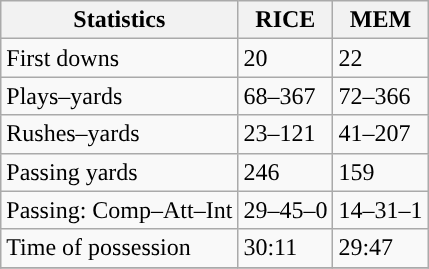<table class="wikitable" style="float: left;">
<tr>
<th>Statistics</th>
<th>RICE</th>
<th>MEM</th>
</tr>
<tr>
<td>First downs</td>
<td>20</td>
<td>22</td>
</tr>
<tr>
<td>Plays–yards</td>
<td>68–367</td>
<td>72–366</td>
</tr>
<tr>
<td>Rushes–yards</td>
<td>23–121</td>
<td>41–207</td>
</tr>
<tr>
<td>Passing yards</td>
<td>246</td>
<td>159</td>
</tr>
<tr>
<td>Passing: Comp–Att–Int</td>
<td>29–45–0</td>
<td>14–31–1</td>
</tr>
<tr>
<td>Time of possession</td>
<td>30:11</td>
<td>29:47</td>
</tr>
<tr>
</tr>
</table>
